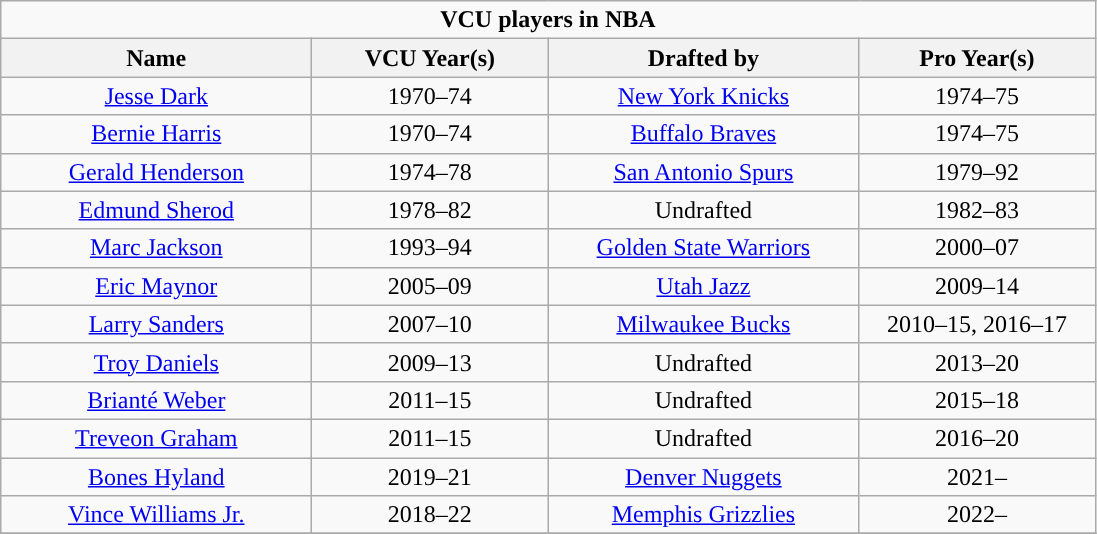<table class="wikitable sortable" style="text-align:center">
<tr>
<td colspan="4"><strong>VCU players in NBA</strong></td>
</tr>
<tr>
<th width=200px>Name</th>
<th width=150px>VCU Year(s)</th>
<th width=200px>Drafted by</th>
<th width=150px>Pro Year(s)</th>
</tr>
<tr>
<td><a href='#'>Jesse Dark</a></td>
<td>1970–74</td>
<td><a href='#'>New York Knicks</a></td>
<td>1974–75</td>
</tr>
<tr>
<td><a href='#'>Bernie Harris</a></td>
<td>1970–74</td>
<td><a href='#'>Buffalo Braves</a></td>
<td>1974–75</td>
</tr>
<tr>
<td><a href='#'>Gerald Henderson</a></td>
<td>1974–78</td>
<td><a href='#'>San Antonio Spurs</a></td>
<td>1979–92</td>
</tr>
<tr>
<td><a href='#'>Edmund Sherod</a></td>
<td>1978–82</td>
<td>Undrafted</td>
<td>1982–83</td>
</tr>
<tr>
<td><a href='#'>Marc Jackson</a></td>
<td>1993–94</td>
<td><a href='#'>Golden State Warriors</a></td>
<td>2000–07</td>
</tr>
<tr>
<td><a href='#'>Eric Maynor</a></td>
<td>2005–09</td>
<td><a href='#'>Utah Jazz</a></td>
<td>2009–14</td>
</tr>
<tr>
<td><a href='#'>Larry Sanders</a></td>
<td>2007–10</td>
<td><a href='#'>Milwaukee Bucks</a></td>
<td>2010–15, 2016–17</td>
</tr>
<tr>
<td><a href='#'>Troy Daniels</a></td>
<td>2009–13</td>
<td>Undrafted</td>
<td>2013–20</td>
</tr>
<tr>
<td><a href='#'>Brianté Weber</a></td>
<td>2011–15</td>
<td>Undrafted</td>
<td>2015–18</td>
</tr>
<tr>
<td><a href='#'>Treveon Graham</a></td>
<td>2011–15</td>
<td>Undrafted</td>
<td>2016–20</td>
</tr>
<tr>
<td><a href='#'>Bones Hyland</a></td>
<td>2019–21</td>
<td><a href='#'>Denver Nuggets</a></td>
<td>2021–</td>
</tr>
<tr>
<td><a href='#'>Vince Williams Jr.</a></td>
<td>2018–22</td>
<td><a href='#'>Memphis Grizzlies</a></td>
<td>2022–</td>
</tr>
<tr>
</tr>
</table>
